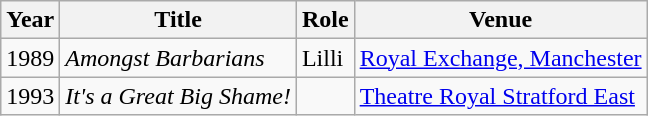<table class="wikitable plainrowheaders sortable">
<tr>
<th>Year</th>
<th>Title</th>
<th>Role</th>
<th>Venue</th>
</tr>
<tr>
<td>1989</td>
<td><em>Amongst Barbarians</em></td>
<td>Lilli</td>
<td><a href='#'>Royal Exchange, Manchester</a></td>
</tr>
<tr>
<td>1993</td>
<td><em>It's a Great Big Shame!</em></td>
<td></td>
<td><a href='#'>Theatre Royal Stratford East</a></td>
</tr>
</table>
